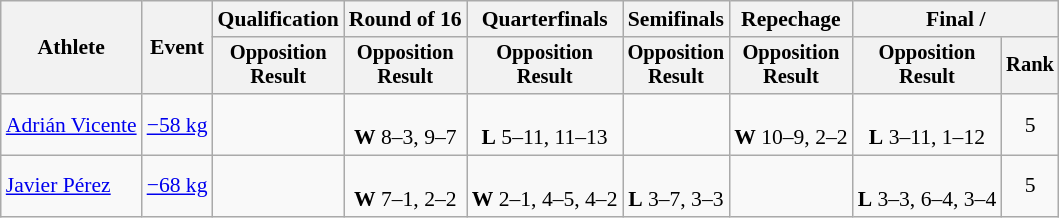<table class="wikitable" style="font-size:90%;">
<tr>
<th rowspan=2>Athlete</th>
<th rowspan=2>Event</th>
<th>Qualification</th>
<th>Round of 16</th>
<th>Quarterfinals</th>
<th>Semifinals</th>
<th>Repechage</th>
<th colspan=2>Final / </th>
</tr>
<tr style="font-size:95%">
<th>Opposition<br>Result</th>
<th>Opposition<br>Result</th>
<th>Opposition<br>Result</th>
<th>Opposition<br>Result</th>
<th>Opposition<br>Result</th>
<th>Opposition<br>Result</th>
<th>Rank</th>
</tr>
<tr align=center>
<td align=left><a href='#'>Adrián Vicente</a></td>
<td align=left><a href='#'>−58 kg</a></td>
<td></td>
<td><br><strong>W</strong> 8–3, 9–7</td>
<td><br><strong>L</strong> 5–11, 11–13</td>
<td></td>
<td><br><strong>W</strong> 10–9, 2–2</td>
<td><br> <strong>L</strong> 3–11, 1–12</td>
<td>5</td>
</tr>
<tr align=center>
<td align=left><a href='#'>Javier Pérez</a></td>
<td align=left><a href='#'>−68 kg</a></td>
<td></td>
<td><br><strong>W</strong> 7–1, 2–2</td>
<td><br><strong>W</strong> 2–1, 4–5, 4–2</td>
<td><br><strong>L</strong> 3–7, 3–3</td>
<td></td>
<td><br><strong>L</strong> 3–3, 6–4, 3–4</td>
<td>5</td>
</tr>
</table>
